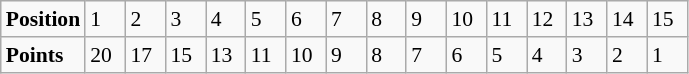<table class="wikitable" style="font-size: 90%;">
<tr>
<td><strong>Position</strong></td>
<td width=20>1</td>
<td width=20>2</td>
<td width=20>3</td>
<td width=20>4</td>
<td width=20>5</td>
<td width=20>6</td>
<td width=20>7</td>
<td width=20>8</td>
<td width=20>9</td>
<td width=20>10</td>
<td width=20>11</td>
<td width=20>12</td>
<td width=20>13</td>
<td width=20>14</td>
<td width=20>15</td>
</tr>
<tr>
<td><strong>Points</strong></td>
<td>20</td>
<td>17</td>
<td>15</td>
<td>13</td>
<td>11</td>
<td>10</td>
<td>9</td>
<td>8</td>
<td>7</td>
<td>6</td>
<td>5</td>
<td>4</td>
<td>3</td>
<td>2</td>
<td>1</td>
</tr>
</table>
